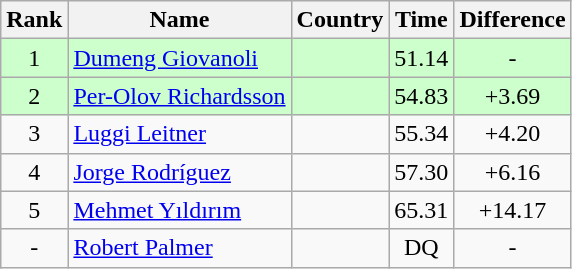<table class="wikitable sortable" style="text-align:center">
<tr>
<th>Rank</th>
<th>Name</th>
<th>Country</th>
<th>Time</th>
<th>Difference</th>
</tr>
<tr style="background:#cfc;">
<td>1</td>
<td align=left><a href='#'>Dumeng Giovanoli</a></td>
<td align=left></td>
<td>51.14</td>
<td>-</td>
</tr>
<tr style="background:#cfc;">
<td>2</td>
<td align=left><a href='#'>Per-Olov Richardsson</a></td>
<td align=left></td>
<td>54.83</td>
<td>+3.69</td>
</tr>
<tr>
<td>3</td>
<td align=left><a href='#'>Luggi Leitner</a></td>
<td align=left></td>
<td>55.34</td>
<td>+4.20</td>
</tr>
<tr>
<td>4</td>
<td align=left><a href='#'>Jorge Rodríguez</a></td>
<td align=left></td>
<td>57.30</td>
<td>+6.16</td>
</tr>
<tr>
<td>5</td>
<td align=left><a href='#'>Mehmet Yıldırım</a></td>
<td align=left></td>
<td>65.31</td>
<td>+14.17</td>
</tr>
<tr>
<td>-</td>
<td align=left><a href='#'>Robert Palmer</a></td>
<td align=left></td>
<td>DQ</td>
<td>-</td>
</tr>
</table>
